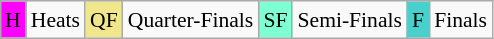<table class="wikitable" style="margin:0.5em auto; font-size:90%; line-height:1.25em;">
<tr>
<td bgcolor="#FF00FF" align=center>H</td>
<td>Heats</td>
<td bgcolor="#F0E68C" align=center>QF</td>
<td>Quarter-Finals</td>
<td bgcolor="#7FFFD4" align=center>SF</td>
<td>Semi-Finals</td>
<td bgcolor="#48D1CC" align=center>F</td>
<td>Finals</td>
</tr>
</table>
